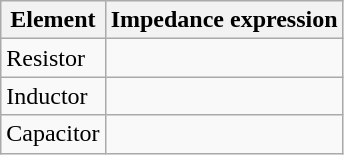<table class="wikitable" style="margin-left:3em;">
<tr>
<th>Element</th>
<th>Impedance expression</th>
</tr>
<tr>
<td>Resistor</td>
<td></td>
</tr>
<tr>
<td>Inductor</td>
<td></td>
</tr>
<tr>
<td>Capacitor</td>
<td></td>
</tr>
</table>
